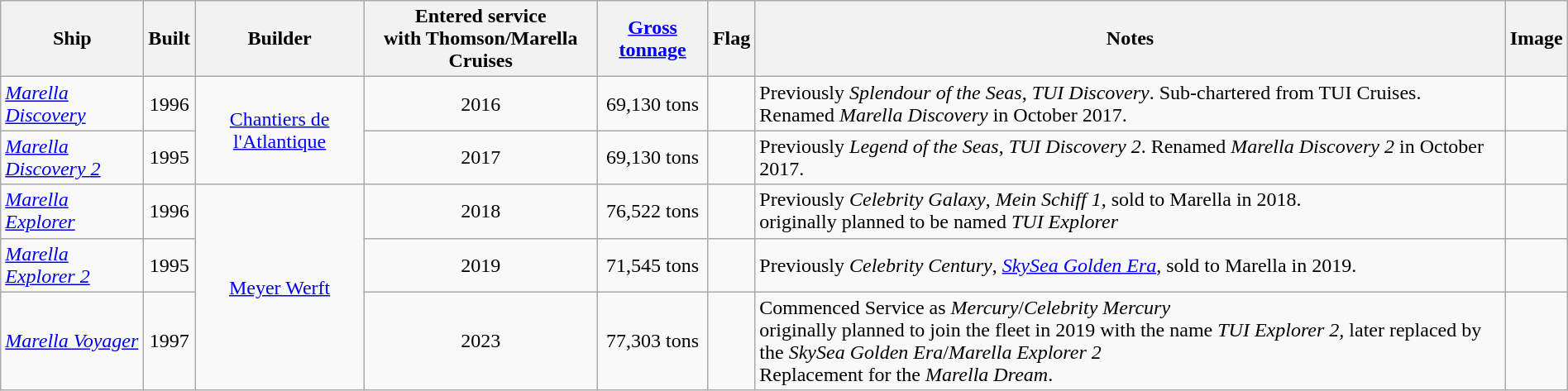<table class="wikitable sortable" style="width: 100%;">
<tr>
<th>Ship</th>
<th>Built</th>
<th>Builder</th>
<th>Entered service<br>with Thomson/Marella Cruises</th>
<th><a href='#'>Gross tonnage</a></th>
<th>Flag</th>
<th>Notes</th>
<th>Image</th>
</tr>
<tr>
<td><em><a href='#'>Marella Discovery</a></em></td>
<td style="text-align:Center;">1996</td>
<td style="text-align:Center;"rowspan="2"><a href='#'>Chantiers de l'Atlantique</a></td>
<td style="text-align:Center;">2016</td>
<td style="text-align:Center;">69,130 tons</td>
<td></td>
<td>Previously <em>Splendour of the Seas</em>, <em>TUI Discovery</em>. Sub-chartered from TUI Cruises. Renamed <em>Marella Discovery</em> in October 2017.</td>
<td></td>
</tr>
<tr>
<td><em><a href='#'>Marella Discovery 2</a></em></td>
<td style="text-align:Center;">1995</td>
<td style="text-align:Center;">2017</td>
<td style="text-align:Center;">69,130 tons</td>
<td></td>
<td>Previously <em>Legend of the Seas</em>, <em>TUI Discovery 2</em>. Renamed <em>Marella Discovery 2</em> in October 2017.</td>
<td></td>
</tr>
<tr>
<td><em><a href='#'>Marella Explorer</a></em></td>
<td style="text-align:Center;">1996</td>
<td style="text-align:Center;" rowspan="3"><a href='#'>Meyer Werft</a></td>
<td style="text-align:Center;">2018</td>
<td style="text-align:Center;">76,522 tons</td>
<td></td>
<td>Previously <em>Celebrity Galaxy</em>, <em>Mein Schiff 1</em>, sold to Marella in 2018.<br>originally planned to be named <em>TUI Explorer</em></td>
<td></td>
</tr>
<tr>
<td><em><a href='#'>Marella Explorer 2</a></em></td>
<td style="text-align:Center;">1995</td>
<td style="text-align:Center;">2019</td>
<td style="text-align:Center;">71,545 tons</td>
<td></td>
<td>Previously <em>Celebrity Century</em>, <em><a href='#'>SkySea Golden Era</a></em>, sold to Marella in 2019.</td>
<td></td>
</tr>
<tr>
<td><em><a href='#'>Marella Voyager</a></em></td>
<td style="text-align:Center;">1997</td>
<td style="text-align:Center;">2023</td>
<td style="text-align:Center;">77,303 tons</td>
<td></td>
<td>Commenced Service as <em>Mercury</em>/<em>Celebrity Mercury</em><br>originally planned to join the fleet in 2019 with the name <em>TUI Explorer 2,</em> later replaced by the <em>SkySea Golden Era</em>/<em>Marella Explorer 2</em><br>Replacement for the <em>Marella Dream</em>.</td>
<td></td>
</tr>
</table>
